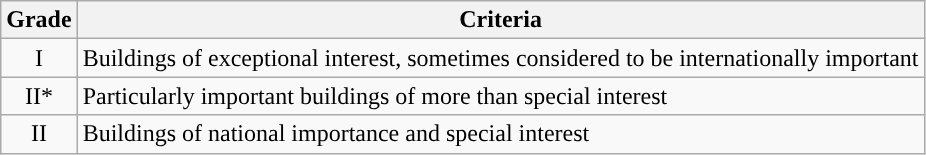<table class="wikitable">
<tr>
<th>Grade</th>
<th>Criteria</th>
</tr>
<tr>
<td align="center" >I</td>
<td>Buildings of exceptional interest, sometimes considered to be internationally important</td>
</tr>
<tr>
<td align="center" >II*</td>
<td>Particularly important buildings of more than special interest</td>
</tr>
<tr>
<td align="center" >II</td>
<td>Buildings of national importance and special interest</td>
</tr>
</table>
